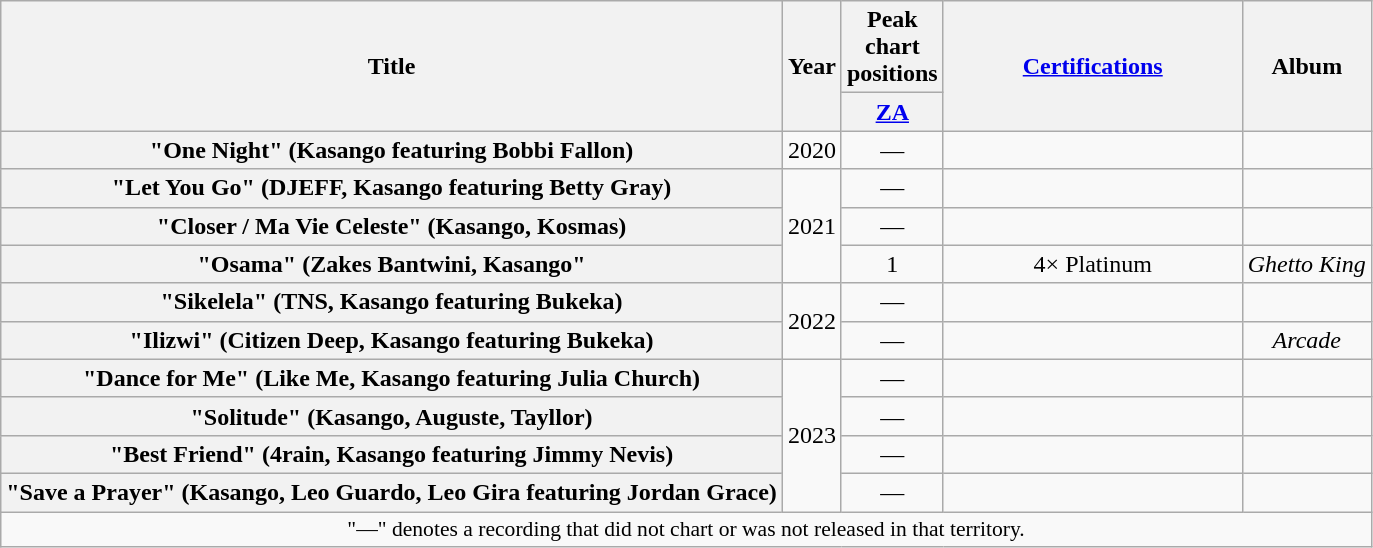<table class="wikitable plainrowheaders" style="text-align:center;">
<tr>
<th scope="col" rowspan="2">Title</th>
<th scope="col" rowspan="2">Year</th>
<th scope="col" colspan="1">Peak chart positions</th>
<th scope="col" rowspan="2" style="width:12em;"><a href='#'>Certifications</a></th>
<th scope="col" rowspan="2">Album</th>
</tr>
<tr>
<th scope="col" style="width:3em;font-size:100%;"><a href='#'>ZA</a><br></th>
</tr>
<tr>
<th scope="row">"One Night" (Kasango featuring Bobbi Fallon)</th>
<td>2020</td>
<td>—</td>
<td></td>
<td></td>
</tr>
<tr>
<th scope="row">"Let You Go" (DJEFF, Kasango featuring Betty Gray)</th>
<td rowspan=3>2021</td>
<td>—</td>
<td></td>
<td></td>
</tr>
<tr>
<th scope="row">"Closer / Ma Vie Celeste" (Kasango, Kosmas)</th>
<td>—</td>
<td></td>
<td></td>
</tr>
<tr>
<th scope="row">"Osama" (Zakes Bantwini, Kasango"</th>
<td>1</td>
<td>4× Platinum</td>
<td><em>Ghetto King</em></td>
</tr>
<tr>
<th scope="row">"Sikelela" (TNS, Kasango featuring Bukeka)</th>
<td rowspan=2>2022</td>
<td>—</td>
<td></td>
<td></td>
</tr>
<tr>
<th scope="row">"Ilizwi" (Citizen Deep, Kasango featuring Bukeka)</th>
<td>—</td>
<td></td>
<td><em>Arcade</em></td>
</tr>
<tr>
<th scope="row">"Dance for Me" (Like Me, Kasango featuring Julia Church)</th>
<td rowspan=4>2023</td>
<td>—</td>
<td></td>
<td></td>
</tr>
<tr>
<th scope="row">"Solitude" (Kasango, Auguste, Tayllor)</th>
<td>—</td>
<td></td>
<td></td>
</tr>
<tr>
<th scope="row">"Best Friend" (4rain, Kasango featuring Jimmy Nevis)</th>
<td>—</td>
<td></td>
<td></td>
</tr>
<tr>
<th scope="row">"Save a Prayer" (Kasango, Leo Guardo, Leo Gira featuring Jordan Grace)</th>
<td>—</td>
<td></td>
<td></td>
</tr>
<tr>
<td colspan="8" style="font-size:90%">"—" denotes a recording that did not chart or was not released in that territory.</td>
</tr>
</table>
